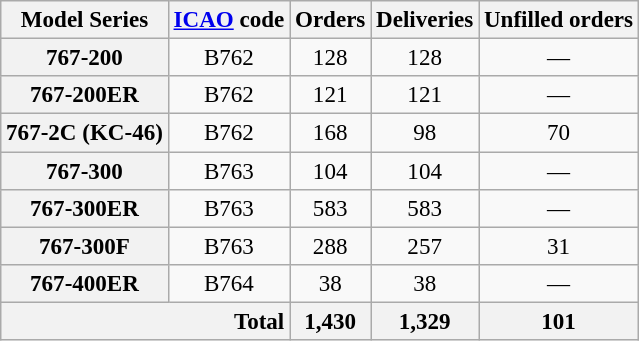<table class="wikitable" style="text-align:center; font-size:96%;">
<tr>
<th>Model Series</th>
<th><a href='#'>ICAO</a> code</th>
<th>Orders</th>
<th>Deliveries</th>
<th>Unfilled orders</th>
</tr>
<tr>
<th>767-200</th>
<td>B762</td>
<td>128</td>
<td>128</td>
<td>—</td>
</tr>
<tr>
<th>767-200ER</th>
<td>B762</td>
<td>121</td>
<td>121</td>
<td>—</td>
</tr>
<tr>
<th>767-2C (KC-46)</th>
<td>B762</td>
<td>168</td>
<td>98</td>
<td>70</td>
</tr>
<tr>
<th>767-300</th>
<td>B763</td>
<td>104</td>
<td>104</td>
<td>—</td>
</tr>
<tr>
<th>767-300ER</th>
<td>B763</td>
<td>583</td>
<td>583</td>
<td>—</td>
</tr>
<tr>
<th>767-300F</th>
<td>B763</td>
<td>288</td>
<td>257</td>
<td>31</td>
</tr>
<tr>
<th>767-400ER</th>
<td>B764</td>
<td>38</td>
<td>38</td>
<td>—</td>
</tr>
<tr>
<th colspan=2 style="text-align:right">Total</th>
<th>1,430</th>
<th>1,329</th>
<th>101</th>
</tr>
</table>
